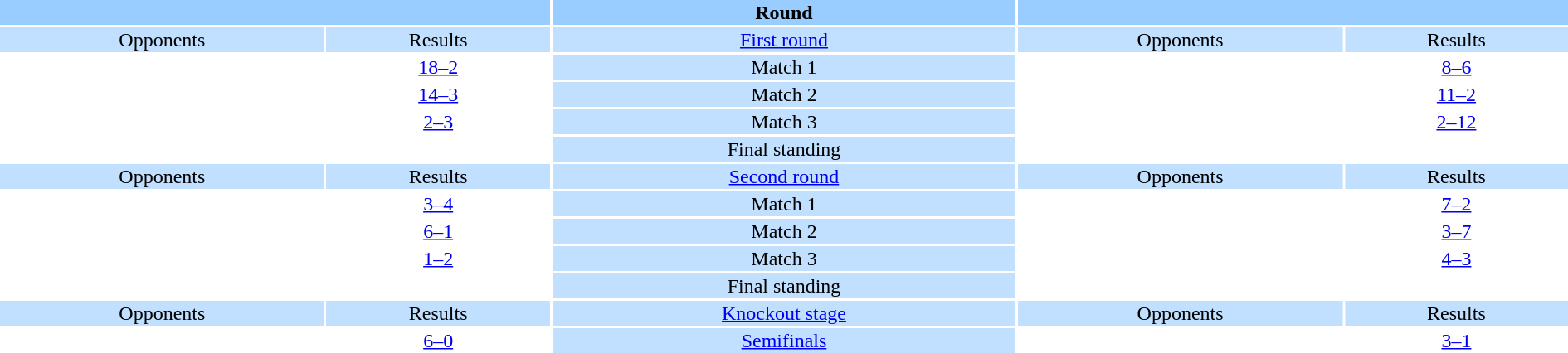<table style="width:100%;text-align:center">
<tr style="vertical-align:top;background:#9cf">
<th colspan=2 style="width:1*"></th>
<th>Round</th>
<th colspan=2 style="width:1*"></th>
</tr>
<tr style="vertical-align:top;background:#c1e0ff">
<td>Opponents</td>
<td>Results</td>
<td><a href='#'>First round</a></td>
<td>Opponents</td>
<td>Results</td>
</tr>
<tr>
<td></td>
<td><a href='#'>18–2</a></td>
<td style="background:#c1e0ff">Match 1</td>
<td></td>
<td><a href='#'>8–6</a></td>
</tr>
<tr>
<td></td>
<td><a href='#'>14–3</a></td>
<td style="background:#c1e0ff">Match 2</td>
<td></td>
<td><a href='#'>11–2</a></td>
</tr>
<tr>
<td></td>
<td><a href='#'>2–3</a></td>
<td style="background:#c1e0ff">Match 3</td>
<td></td>
<td><a href='#'>2–12</a></td>
</tr>
<tr>
<td colspan="2" style="text-align:center;"><br></td>
<td style="background:#c1e0ff;">Final standing</td>
<td colspan="2" style="text-align:center;"><br></td>
</tr>
<tr style="vertical-align:top;background:#c1e0ff">
<td>Opponents</td>
<td>Results</td>
<td><a href='#'>Second round</a></td>
<td>Opponents</td>
<td>Results</td>
</tr>
<tr>
<td></td>
<td><a href='#'>3–4</a></td>
<td style="background:#c1e0ff">Match 1</td>
<td></td>
<td><a href='#'>7–2</a></td>
</tr>
<tr>
<td></td>
<td><a href='#'>6–1</a></td>
<td style="background:#c1e0ff">Match 2</td>
<td></td>
<td><a href='#'>3–7</a></td>
</tr>
<tr>
<td></td>
<td><a href='#'>1–2</a></td>
<td style="background:#c1e0ff">Match 3</td>
<td></td>
<td><a href='#'>4–3</a></td>
</tr>
<tr>
<td colspan="2" style="text-align:center;"><br></td>
<td style="background:#c1e0ff;">Final standing</td>
<td colspan="2" style="text-align:center;"><br></td>
</tr>
<tr style="vertical-align:top;background:#c1e0ff">
<td>Opponents</td>
<td>Results</td>
<td><a href='#'>Knockout stage</a></td>
<td>Opponents</td>
<td>Results</td>
</tr>
<tr>
<td></td>
<td><a href='#'>6–0</a></td>
<td style="background:#c1e0ff"><a href='#'>Semifinals</a></td>
<td></td>
<td><a href='#'>3–1</a></td>
</tr>
</table>
